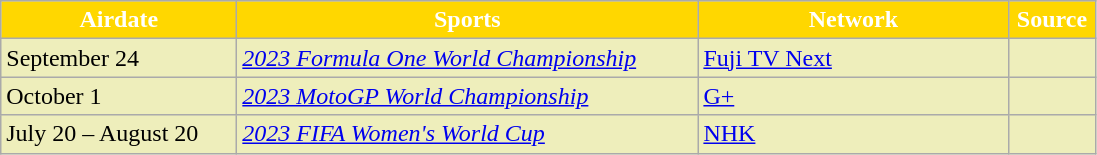<table class="wikitable" style="background:#EEB">
<tr>
<th style="background:gold; color:white; width:150px;">Airdate</th>
<th style="background:gold; color:white; width:300px;">Sports</th>
<th style="background:gold; color:white; width:200px;">Network</th>
<th style="background:gold; color:white; width:50px;">Source</th>
</tr>
<tr>
<td>September 24</td>
<td><em><a href='#'>2023 Formula One World Championship</a></em></td>
<td><a href='#'>Fuji TV Next</a></td>
<td></td>
</tr>
<tr>
<td>October 1</td>
<td><em><a href='#'>2023 MotoGP World Championship</a></em></td>
<td><a href='#'>G+</a></td>
<td></td>
</tr>
<tr>
<td>July 20 – August 20</td>
<td><em><a href='#'>2023 FIFA Women's World Cup</a></em></td>
<td><a href='#'>NHK</a></td>
<td></td>
</tr>
</table>
